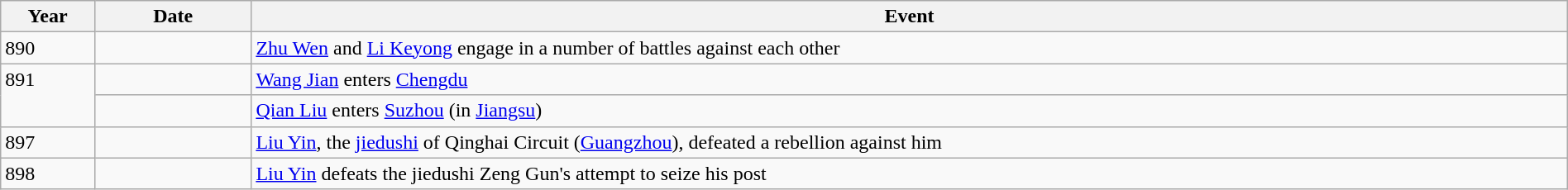<table class="wikitable" width="100%">
<tr>
<th style="width:6%">Year</th>
<th style="width:10%">Date</th>
<th>Event</th>
</tr>
<tr>
<td>890</td>
<td></td>
<td><a href='#'>Zhu Wen</a> and <a href='#'>Li Keyong</a> engage in  a number of battles against each other</td>
</tr>
<tr>
<td rowspan="2" valign="top">891</td>
<td></td>
<td><a href='#'>Wang Jian</a> enters <a href='#'>Chengdu</a></td>
</tr>
<tr>
<td></td>
<td><a href='#'>Qian Liu</a> enters <a href='#'>Suzhou</a> (in <a href='#'>Jiangsu</a>)</td>
</tr>
<tr>
<td>897</td>
<td></td>
<td><a href='#'>Liu Yin</a>, the <a href='#'>jiedushi</a> of Qinghai Circuit (<a href='#'>Guangzhou</a>), defeated a rebellion against him</td>
</tr>
<tr>
<td>898</td>
<td></td>
<td><a href='#'>Liu Yin</a> defeats the jiedushi Zeng Gun's attempt to seize his post</td>
</tr>
</table>
